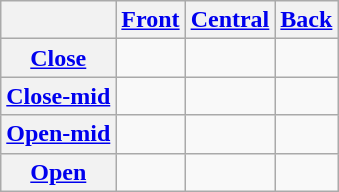<table class="wikitable" style="text-align:center">
<tr>
<th></th>
<th><a href='#'>Front</a></th>
<th><a href='#'>Central</a></th>
<th><a href='#'>Back</a></th>
</tr>
<tr>
<th><a href='#'>Close</a></th>
<td> </td>
<td> </td>
<td> </td>
</tr>
<tr>
<th><a href='#'>Close-mid</a></th>
<td></td>
<td></td>
<td></td>
</tr>
<tr>
<th><a href='#'>Open-mid</a></th>
<td> </td>
<td> </td>
<td> </td>
</tr>
<tr>
<th><a href='#'>Open</a></th>
<td></td>
<td> </td>
<td></td>
</tr>
</table>
